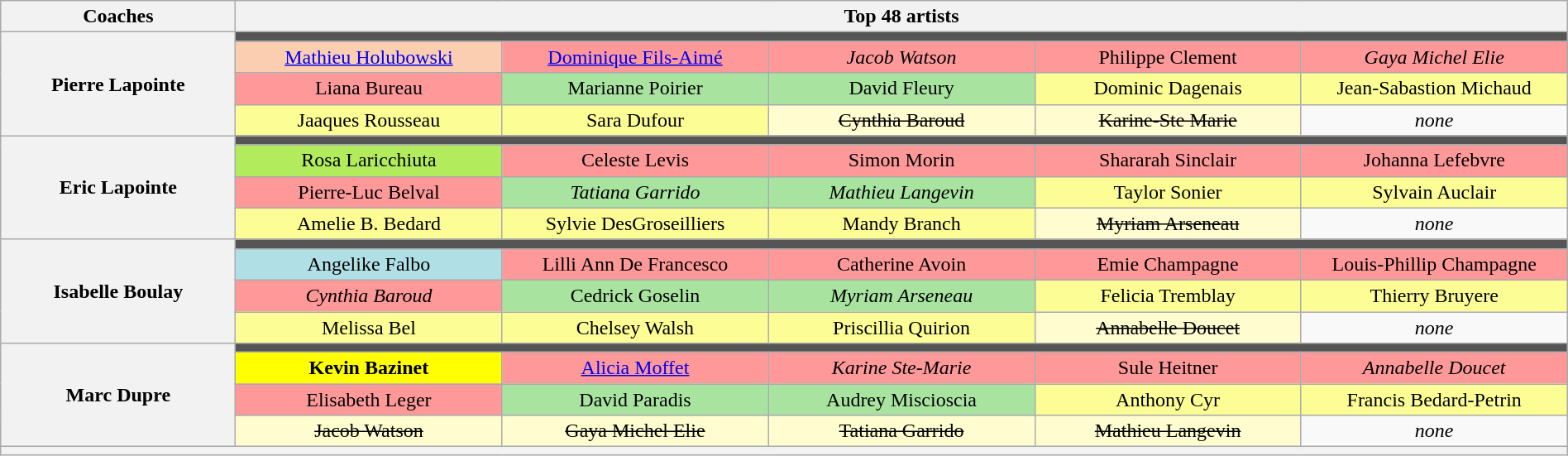<table class="wikitable" style="text-align:center; width:100%;">
<tr>
<th style="width:15%;">Coaches</th>
<th style="width:85%;" colspan="5">Top 48 artists</th>
</tr>
<tr>
<th rowspan="4">Pierre Lapointe</th>
<td colspan="5" style="background:#555;"></td>
</tr>
<tr>
<td style="background:#FBCEB1; ;"><a href='#'>Mathieu Holubowski</a></td>
<td style="background:#FF9999;"><a href='#'>Dominique Fils-Aimé</a></td>
<td style="background:#FF9999;"><em>Jacob Watson</em></td>
<td style="background:#FF9999;">Philippe Clement</td>
<td style="background:#FF9999;"><em>Gaya Michel Elie</em></td>
</tr>
<tr>
<td style="background:#FF9999;">Liana Bureau</td>
<td style="background:#A8E4A0;">Marianne Poirier</td>
<td style="background:#A8E4A0;">David Fleury</td>
<td style="background:#fdfd96;">Dominic Dagenais</td>
<td style="background:#fdfd96;">Jean-Sabastion Michaud</td>
</tr>
<tr>
<td style="background:#fdfd96;">Jaaques Rousseau</td>
<td style="background:#fdfd96;">Sara Dufour</td>
<td style="background:#FFFDD0;"><s>Cynthia Baroud</s></td>
<td style="background:#FFFDD0;"><s>Karine-Ste Marie</s></td>
<td><em>none</em></td>
</tr>
<tr>
<th rowspan="4">Eric Lapointe</th>
<td colspan="5" style="background:#555;"></td>
</tr>
<tr>
<td style="background:#B2EC5D;" width="17%">Rosa Laricchiuta</td>
<td style="background:#FF9999;" width="17%">Celeste Levis</td>
<td style="background:#FF9999;" width="17%">Simon Morin</td>
<td style="background:#FF9999;" width="17%">Shararah Sinclair</td>
<td style="background:#FF9999;" width="17%">Johanna Lefebvre</td>
</tr>
<tr>
<td style="background:#FF9999;">Pierre-Luc Belval</td>
<td style="background:#A8E4A0;"><em>Tatiana Garrido</em></td>
<td style="background:#A8E4A0;"><em>Mathieu Langevin</em></td>
<td style="background:#fdfd96;">Taylor Sonier</td>
<td style="background:#fdfd96;">Sylvain Auclair</td>
</tr>
<tr>
<td style="background:#fdfd96;">Amelie B. Bedard</td>
<td style="background:#fdfd96;">Sylvie DesGroseilliers</td>
<td style="background:#fdfd96;">Mandy Branch</td>
<td style="background:#FFFDD0;"><s>Myriam Arseneau</s></td>
<td><em>none</em></td>
</tr>
<tr>
<th rowspan="4">Isabelle Boulay</th>
<td colspan="5" style="background:#555;"></td>
</tr>
<tr>
<td style="background:#B0E0E6;">Angelike Falbo</td>
<td style="background:#FF9999;">Lilli Ann De Francesco</td>
<td style="background:#FF9999;">Catherine Avoin</td>
<td style="background:#FF9999;">Emie Champagne</td>
<td style="background:#FF9999;">Louis-Phillip Champagne</td>
</tr>
<tr>
<td style="background:#FF9999;"><em>Cynthia Baroud</em></td>
<td style="background:#A8E4A0;">Cedrick Goselin</td>
<td style="background:#A8E4A0;"><em>Myriam Arseneau</em></td>
<td style="background:#fdfd96;">Felicia Tremblay</td>
<td style="background:#fdfd96;">Thierry Bruyere</td>
</tr>
<tr>
<td style="background:#fdfd96;">Melissa Bel</td>
<td style="background:#fdfd96;">Chelsey Walsh</td>
<td style="background:#fdfd96;">Priscillia Quirion</td>
<td style="background:#FFFDD0;"><s>Annabelle Doucet</s></td>
<td><em>none</em></td>
</tr>
<tr>
<th rowspan="4">Marc Dupre</th>
<td colspan="5" style="background:#555;"></td>
</tr>
<tr>
<td style="background:yellow" text-align:center; width: 100px;"><strong>Kevin Bazinet</strong></td>
<td style="background:#FF9999;"><a href='#'>Alicia Moffet</a></td>
<td style="background:#FF9999;"><em>Karine Ste-Marie</em></td>
<td style="background:#FF9999;">Sule Heitner</td>
<td style="background:#FF9999;"><em>Annabelle Doucet</em></td>
</tr>
<tr>
<td style="background:#FF9999;">Elisabeth Leger</td>
<td style="background:#A8E4A0;">David Paradis</td>
<td style="background:#A8E4A0;">Audrey Miscioscia</td>
<td style="background:#fdfd96;">Anthony Cyr</td>
<td style="background:#fdfd96;">Francis Bedard-Petrin</td>
</tr>
<tr>
<td style="background:#FFFDD0;"><s>Jacob Watson</s></td>
<td style="background:#FFFDD0;"><s>Gaya Michel Elie</s></td>
<td style="background:#FFFDD0;"><s>Tatiana Garrido</s></td>
<td style="background:#FFFDD0;"><s>Mathieu Langevin</s></td>
<td><em>none</em></td>
</tr>
<tr>
<th style="font-size:90%; line-height:12px;" colspan="6"><small></small></th>
</tr>
</table>
